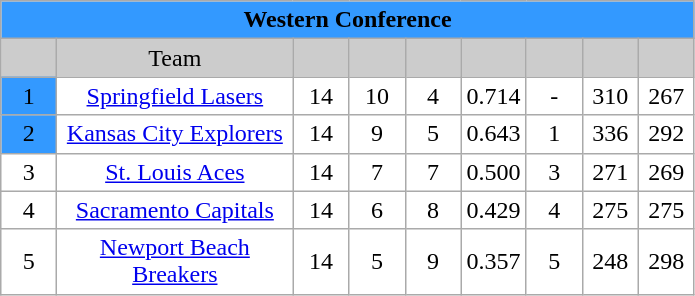<table class="wikitable" style="margin:1em; clear:right; text-align:left; line-height:normal; width=50%">
<tr>
<td style="text-align:center; background-color:#3399FF" colspan=9><strong>Western Conference</strong></td>
</tr>
<tr>
<td style="text-align:center; background-color:#CCCCCC; width:30px"></td>
<td style="text-align:center; background-color:#CCCCCC; width:150px">Team</td>
<td style="text-align:center; background-color:#CCCCCC; width:30px"></td>
<td style="text-align:center; background-color:#CCCCCC; width:30px"></td>
<td style="text-align:center; background-color:#CCCCCC; width:30px"></td>
<td style="text-align:center; background-color:#CCCCCC; width:30px"></td>
<td style="text-align:center; background-color:#CCCCCC; width:30px"></td>
<td style="text-align:center; background-color:#CCCCCC; width:30px"></td>
<td style="text-align:center; background-color:#CCCCCC; width:30px"></td>
</tr>
<tr>
<td style="text-align:center; background-color:#3399FF; width:30px">1</td>
<td style="text-align:center; background:white; width:150px"><a href='#'>Springfield Lasers</a></td>
<td style="text-align:center; background:white; width:30px">14</td>
<td style="text-align:center; background:white; width:30px">10</td>
<td style="text-align:center; background:white; width:30px">4</td>
<td style="text-align:center; background:white; width:30px">0.714</td>
<td style="text-align:center; background:white; width:30px">-</td>
<td style="text-align:center; background:white; width:30px">310</td>
<td style="text-align:center; background:white; width:30px">267</td>
</tr>
<tr>
<td style="text-align:center; background-color:#3399FF; width:30px">2</td>
<td style="text-align:center; background:white; width:150px"><a href='#'>Kansas City Explorers</a></td>
<td style="text-align:center; background:white; width:30px">14</td>
<td style="text-align:center; background:white; width:30px">9</td>
<td style="text-align:center; background:white; width:30px">5</td>
<td style="text-align:center; background:white; width:30px">0.643</td>
<td style="text-align:center; background:white; width:30px">1</td>
<td style="text-align:center; background:white; width:30px">336</td>
<td style="text-align:center; background:white; width:30px">292</td>
</tr>
<tr>
<td style="text-align:center; background:white; width:30px">3</td>
<td style="text-align:center; background:white; width:150px"><a href='#'>St. Louis Aces</a></td>
<td style="text-align:center; background:white; width:30px">14</td>
<td style="text-align:center; background:white; width:30px">7</td>
<td style="text-align:center; background:white; width:30px">7</td>
<td style="text-align:center; background:white; width:30px">0.500</td>
<td style="text-align:center; background:white; width:30px">3</td>
<td style="text-align:center; background:white; width:30px">271</td>
<td style="text-align:center; background:white; width:30px">269</td>
</tr>
<tr>
<td style="text-align:center; background:white; width:30px">4</td>
<td style="text-align:center; background:white; width:150px"><a href='#'>Sacramento Capitals</a></td>
<td style="text-align:center; background:white; width:30px">14</td>
<td style="text-align:center; background:white; width:30px">6</td>
<td style="text-align:center; background:white; width:30px">8</td>
<td style="text-align:center; background:white; width:30px">0.429</td>
<td style="text-align:center; background:white; width:30px">4</td>
<td style="text-align:center; background:white; width:30px">275</td>
<td style="text-align:center; background:white; width:30px">275</td>
</tr>
<tr>
<td style="text-align:center; background:white; width:30px">5</td>
<td style="text-align:center; background:white; width:150px"><a href='#'>Newport Beach Breakers</a></td>
<td style="text-align:center; background:white; width:30px">14</td>
<td style="text-align:center; background:white; width:30px">5</td>
<td style="text-align:center; background:white; width:30px">9</td>
<td style="text-align:center; background:white; width:30px">0.357</td>
<td style="text-align:center; background:white; width:30px">5</td>
<td style="text-align:center; background:white; width:30px">248</td>
<td style="text-align:center; background:white; width:30px">298</td>
</tr>
</table>
